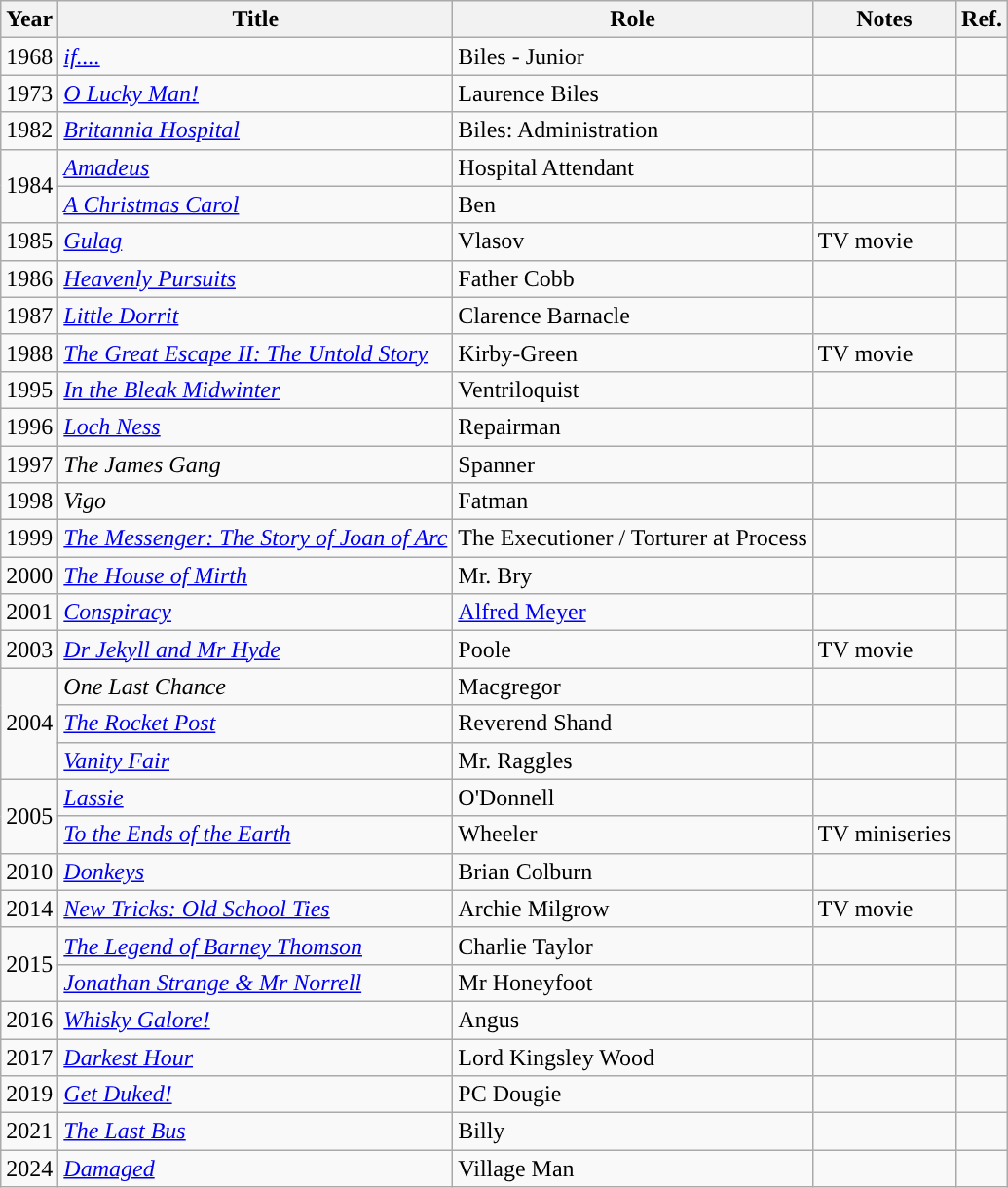<table class="wikitable">
<tr>
<th>Year</th>
<th>Title</th>
<th>Role</th>
<th>Notes</th>
<th>Ref.</th>
</tr>
<tr>
<td>1968</td>
<td><em><a href='#'>if....</a></em></td>
<td>Biles - Junior</td>
<td></td>
<td></td>
</tr>
<tr>
<td>1973</td>
<td><em><a href='#'>O Lucky Man!</a></em></td>
<td>Laurence Biles</td>
<td></td>
<td></td>
</tr>
<tr>
<td>1982</td>
<td><em><a href='#'>Britannia Hospital</a></em></td>
<td>Biles: Administration</td>
<td></td>
<td></td>
</tr>
<tr>
<td rowspan="2">1984</td>
<td><em><a href='#'>Amadeus</a></em></td>
<td>Hospital Attendant</td>
<td></td>
<td></td>
</tr>
<tr>
<td><em><a href='#'>A Christmas Carol</a></em></td>
<td>Ben</td>
<td></td>
<td></td>
</tr>
<tr>
<td>1985</td>
<td><em><a href='#'>Gulag</a></em></td>
<td>Vlasov</td>
<td>TV movie</td>
<td></td>
</tr>
<tr>
<td>1986</td>
<td><em><a href='#'>Heavenly Pursuits</a></em></td>
<td>Father Cobb</td>
<td></td>
<td></td>
</tr>
<tr>
<td>1987</td>
<td><em><a href='#'>Little Dorrit</a></em></td>
<td>Clarence Barnacle</td>
<td></td>
<td></td>
</tr>
<tr>
<td>1988</td>
<td><em><a href='#'>The Great Escape II: The Untold Story</a></em></td>
<td>Kirby-Green</td>
<td>TV movie</td>
<td></td>
</tr>
<tr>
<td>1995</td>
<td><em><a href='#'>In the Bleak Midwinter</a></em></td>
<td>Ventriloquist</td>
<td></td>
<td></td>
</tr>
<tr>
<td>1996</td>
<td><em><a href='#'>Loch Ness</a></em></td>
<td>Repairman</td>
<td></td>
<td></td>
</tr>
<tr>
<td>1997</td>
<td><em>The James Gang</em></td>
<td>Spanner</td>
<td></td>
<td></td>
</tr>
<tr>
<td>1998</td>
<td><em>Vigo</em></td>
<td>Fatman</td>
<td></td>
<td></td>
</tr>
<tr>
<td>1999</td>
<td><em><a href='#'>The Messenger: The Story of Joan of Arc</a></em></td>
<td>The Executioner / Torturer at Process</td>
<td></td>
<td></td>
</tr>
<tr>
<td>2000</td>
<td><em><a href='#'>The House of Mirth</a></em></td>
<td>Mr. Bry</td>
<td></td>
<td></td>
</tr>
<tr>
<td>2001</td>
<td><em><a href='#'>Conspiracy</a></em></td>
<td><a href='#'>Alfred Meyer</a></td>
<td></td>
<td></td>
</tr>
<tr>
<td>2003</td>
<td><em><a href='#'>Dr Jekyll and Mr Hyde</a></em></td>
<td>Poole</td>
<td>TV movie</td>
<td></td>
</tr>
<tr>
<td rowspan="3">2004</td>
<td><em>One Last Chance</em></td>
<td>Macgregor</td>
<td></td>
<td></td>
</tr>
<tr>
<td><em><a href='#'>The Rocket Post</a></em></td>
<td>Reverend Shand</td>
<td></td>
<td></td>
</tr>
<tr>
<td><em><a href='#'>Vanity Fair</a></em></td>
<td>Mr. Raggles</td>
<td></td>
<td></td>
</tr>
<tr>
<td rowspan="2">2005</td>
<td><em><a href='#'>Lassie</a></em></td>
<td>O'Donnell</td>
<td></td>
<td></td>
</tr>
<tr>
<td><em><a href='#'>To the Ends of the Earth</a></em></td>
<td>Wheeler</td>
<td>TV miniseries</td>
<td></td>
</tr>
<tr>
<td>2010</td>
<td><em><a href='#'>Donkeys</a></em></td>
<td>Brian Colburn</td>
<td></td>
<td></td>
</tr>
<tr>
<td>2014</td>
<td><em><a href='#'>New Tricks: Old School Ties</a></em></td>
<td>Archie Milgrow</td>
<td>TV movie</td>
<td></td>
</tr>
<tr>
<td rowspan="2">2015</td>
<td><em><a href='#'>The Legend of Barney Thomson</a></em></td>
<td>Charlie Taylor</td>
<td></td>
<td></td>
</tr>
<tr>
<td><em><a href='#'>Jonathan Strange & Mr Norrell</a></em></td>
<td>Mr Honeyfoot</td>
<td></td>
<td></td>
</tr>
<tr>
<td>2016</td>
<td><em><a href='#'>Whisky Galore!</a></em></td>
<td>Angus</td>
<td></td>
<td></td>
</tr>
<tr>
<td>2017</td>
<td><em><a href='#'>Darkest Hour</a></em></td>
<td>Lord Kingsley Wood</td>
<td></td>
<td></td>
</tr>
<tr>
<td>2019</td>
<td><em><a href='#'>Get Duked!</a></em></td>
<td>PC Dougie</td>
<td></td>
<td></td>
</tr>
<tr>
<td>2021</td>
<td><em><a href='#'>The Last Bus</a></em></td>
<td>Billy</td>
<td></td>
<td></td>
</tr>
<tr>
<td>2024</td>
<td><em><a href='#'>Damaged</a></em></td>
<td>Village Man</td>
<td></td>
<td></td>
</tr>
</table>
